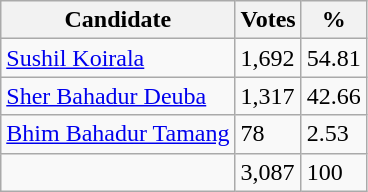<table class="wikitable">
<tr>
<th><strong>Candidate</strong></th>
<th><strong>Votes</strong></th>
<th><strong>%</strong></th>
</tr>
<tr>
<td><a href='#'>Sushil Koirala</a></td>
<td>1,692</td>
<td>54.81</td>
</tr>
<tr>
<td><a href='#'>Sher Bahadur Deuba</a></td>
<td>1,317</td>
<td>42.66</td>
</tr>
<tr>
<td><a href='#'>Bhim Bahadur Tamang</a></td>
<td>78</td>
<td>2.53</td>
</tr>
<tr>
<td><br></td>
<td>3,087</td>
<td>100</td>
</tr>
</table>
